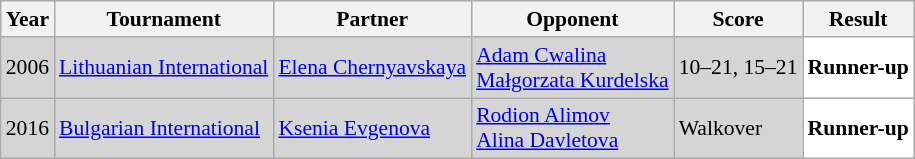<table class="sortable wikitable" style="font-size: 90%;">
<tr>
<th>Year</th>
<th>Tournament</th>
<th>Partner</th>
<th>Opponent</th>
<th>Score</th>
<th>Result</th>
</tr>
<tr style="background:#D5D5D5">
<td align="center">2006</td>
<td align="left"><a href='#'>Lithuanian International</a></td>
<td align="left"> <a href='#'>Elena Chernyavskaya</a></td>
<td align="left"> <a href='#'>Adam Cwalina</a> <br>  <a href='#'>Małgorzata Kurdelska</a></td>
<td align="left">10–21, 15–21</td>
<td style="text-align:left; background:white"> <strong>Runner-up</strong></td>
</tr>
<tr style="background:#D5D5D5">
<td align="center">2016</td>
<td align="left"><a href='#'>Bulgarian International</a></td>
<td align="left"> <a href='#'>Ksenia Evgenova</a></td>
<td align="left"> <a href='#'>Rodion Alimov</a> <br>  <a href='#'>Alina Davletova</a></td>
<td align="left">Walkover</td>
<td style="text-align:left; background:white"> <strong>Runner-up</strong></td>
</tr>
</table>
